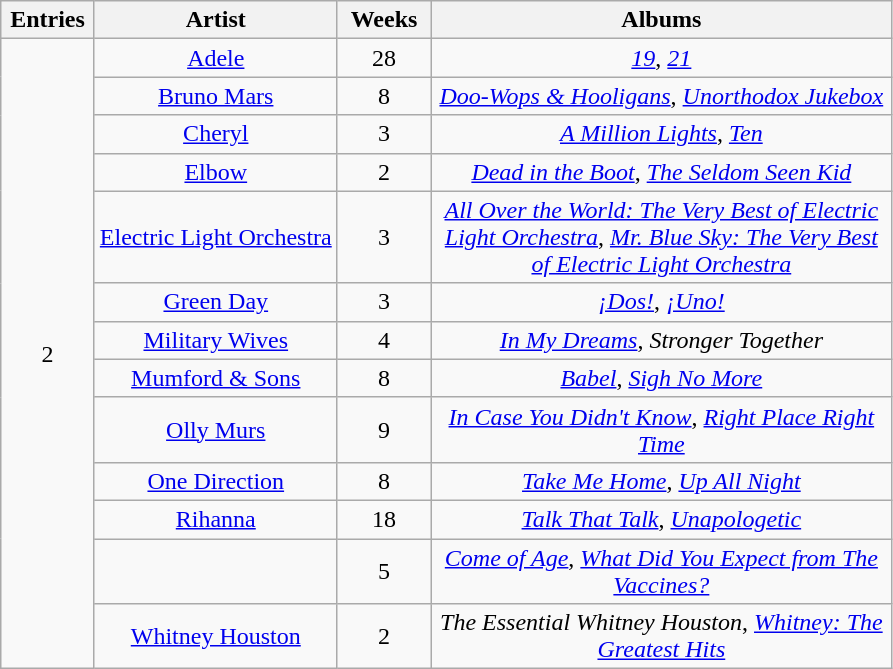<table class="wikitable sortable" style="text-align: center;">
<tr>
<th scope="col" style="width:55px;" data-sort-type="number">Entries</th>
<th scope="col" style="text-align:center;">Artist</th>
<th scope="col" style="width:55px;" data-sort-type="number">Weeks</th>
<th scope="col" style="width:300px;">Albums</th>
</tr>
<tr>
<td rowspan="13">2</td>
<td><a href='#'>Adele</a></td>
<td>28</td>
<td><em><a href='#'>19</a></em>, <em><a href='#'>21</a></em></td>
</tr>
<tr>
<td><a href='#'>Bruno Mars</a></td>
<td>8</td>
<td><em><a href='#'>Doo-Wops & Hooligans</a></em>, <em><a href='#'>Unorthodox Jukebox</a></em></td>
</tr>
<tr>
<td><a href='#'>Cheryl</a></td>
<td>3</td>
<td><em><a href='#'>A Million Lights</a></em>, <em><a href='#'>Ten</a></em></td>
</tr>
<tr>
<td><a href='#'>Elbow</a></td>
<td>2</td>
<td><em><a href='#'>Dead in the Boot</a></em>, <em><a href='#'>The Seldom Seen Kid</a></em></td>
</tr>
<tr>
<td><a href='#'>Electric Light Orchestra</a></td>
<td>3</td>
<td><em><a href='#'>All Over the World: The Very Best of Electric Light Orchestra</a></em>, <em><a href='#'>Mr. Blue Sky: The Very Best of Electric Light Orchestra</a></em></td>
</tr>
<tr>
<td><a href='#'>Green Day</a></td>
<td>3</td>
<td><em><a href='#'>¡Dos!</a></em>, <em><a href='#'>¡Uno!</a></em></td>
</tr>
<tr>
<td><a href='#'>Military Wives</a></td>
<td>4</td>
<td><em><a href='#'>In My Dreams</a></em>, <em>Stronger Together</em></td>
</tr>
<tr>
<td><a href='#'>Mumford & Sons</a></td>
<td>8</td>
<td><em><a href='#'>Babel</a></em>, <em><a href='#'>Sigh No More</a></em></td>
</tr>
<tr>
<td><a href='#'>Olly Murs</a></td>
<td>9</td>
<td><em><a href='#'>In Case You Didn't Know</a></em>, <em><a href='#'>Right Place Right Time</a></em></td>
</tr>
<tr>
<td><a href='#'>One Direction</a></td>
<td>8</td>
<td><em><a href='#'>Take Me Home</a></em>, <em><a href='#'>Up All Night</a></em></td>
</tr>
<tr>
<td><a href='#'>Rihanna</a></td>
<td>18</td>
<td><em><a href='#'>Talk That Talk</a></em>, <em><a href='#'>Unapologetic</a></em></td>
</tr>
<tr>
<td></td>
<td>5</td>
<td><em><a href='#'>Come of Age</a></em>, <em><a href='#'>What Did You Expect from The Vaccines?</a></em></td>
</tr>
<tr>
<td><a href='#'>Whitney Houston</a></td>
<td>2</td>
<td><em>The Essential Whitney Houston</em>, <em><a href='#'>Whitney: The Greatest Hits</a></em></td>
</tr>
</table>
